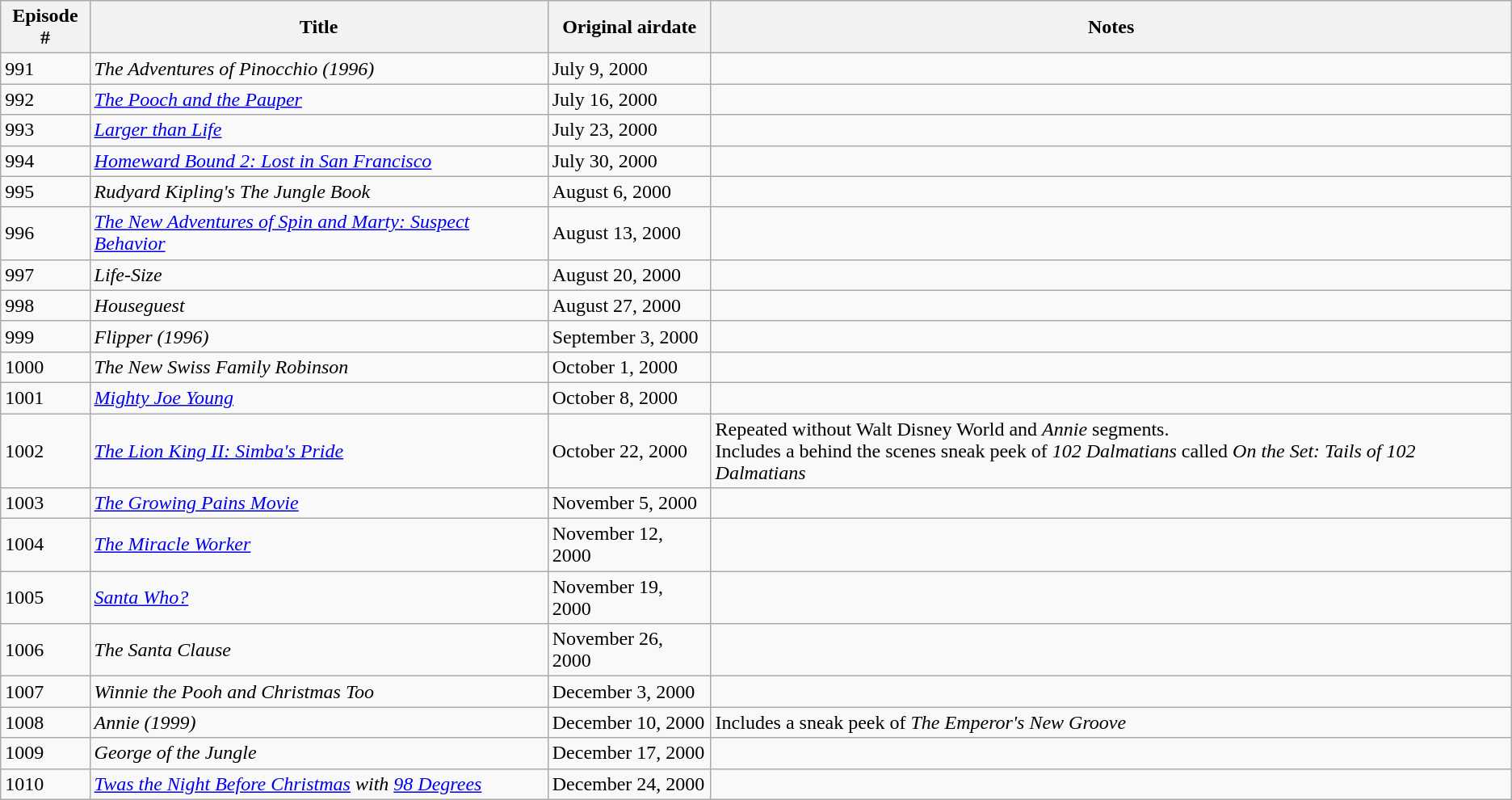<table class="wikitable sortable">
<tr>
<th>Episode #</th>
<th>Title</th>
<th>Original airdate</th>
<th>Notes</th>
</tr>
<tr>
<td>991</td>
<td><em>The Adventures of Pinocchio (1996)</em></td>
<td>July 9, 2000</td>
<td></td>
</tr>
<tr>
<td>992</td>
<td><em><a href='#'>The Pooch and the Pauper</a></em></td>
<td>July 16, 2000</td>
<td></td>
</tr>
<tr>
<td>993</td>
<td><em><a href='#'>Larger than Life</a></em></td>
<td>July 23, 2000</td>
<td></td>
</tr>
<tr>
<td>994</td>
<td><em><a href='#'>Homeward Bound 2: Lost in San Francisco</a></em></td>
<td>July 30, 2000</td>
<td></td>
</tr>
<tr>
<td>995</td>
<td><em>Rudyard Kipling's The Jungle Book</em></td>
<td>August 6, 2000</td>
<td></td>
</tr>
<tr>
<td>996</td>
<td><em><a href='#'>The New Adventures of Spin and Marty: Suspect Behavior</a></em></td>
<td>August 13, 2000</td>
<td></td>
</tr>
<tr>
<td>997</td>
<td><em>Life-Size</em></td>
<td>August 20, 2000</td>
<td></td>
</tr>
<tr>
<td>998</td>
<td><em>Houseguest</em></td>
<td>August 27, 2000</td>
<td></td>
</tr>
<tr>
<td>999</td>
<td><em>Flipper (1996)</em></td>
<td>September 3, 2000</td>
<td></td>
</tr>
<tr>
<td>1000</td>
<td><em>The New Swiss Family Robinson</em></td>
<td>October 1, 2000</td>
<td></td>
</tr>
<tr>
<td>1001</td>
<td><em><a href='#'>Mighty Joe Young</a></em></td>
<td>October 8, 2000</td>
<td></td>
</tr>
<tr>
<td>1002</td>
<td><em><a href='#'>The Lion King II: Simba's Pride</a></em></td>
<td>October 22, 2000</td>
<td>Repeated without Walt Disney World and <em>Annie</em> segments.<br>Includes a behind the scenes sneak peek of <em>102 Dalmatians</em> called <em>On the Set: Tails of 102 Dalmatians</em></td>
</tr>
<tr>
<td>1003</td>
<td><em><a href='#'>The Growing Pains Movie</a></em></td>
<td>November 5, 2000</td>
<td></td>
</tr>
<tr>
<td>1004</td>
<td><em><a href='#'>The Miracle Worker</a></em></td>
<td>November 12, 2000</td>
<td></td>
</tr>
<tr>
<td>1005</td>
<td><em><a href='#'>Santa Who?</a></em></td>
<td>November 19, 2000</td>
<td></td>
</tr>
<tr>
<td>1006</td>
<td><em>The Santa Clause</em></td>
<td>November 26, 2000</td>
<td></td>
</tr>
<tr>
<td>1007</td>
<td><em>Winnie the Pooh and Christmas Too</em></td>
<td>December 3, 2000</td>
<td></td>
</tr>
<tr>
<td>1008</td>
<td><em>Annie (1999)</em></td>
<td>December 10, 2000</td>
<td>Includes a sneak peek of <em>The Emperor's New Groove</em></td>
</tr>
<tr>
<td>1009</td>
<td><em>George of the Jungle</em></td>
<td>December 17, 2000</td>
<td></td>
</tr>
<tr>
<td>1010</td>
<td><em><a href='#'>Twas the Night Before Christmas</a> with <a href='#'>98 Degrees</a></em></td>
<td>December 24, 2000</td>
<td></td>
</tr>
</table>
